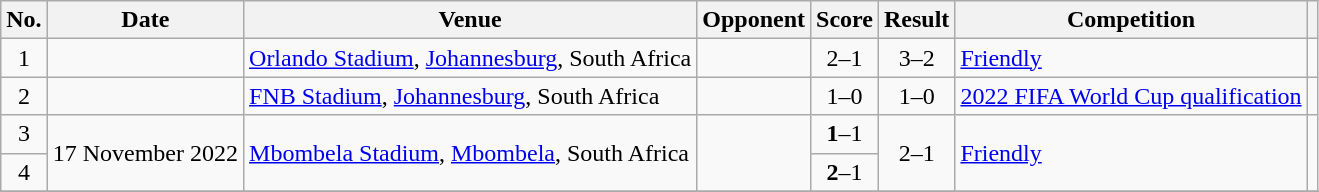<table class="wikitable sortable">
<tr>
<th scope="col">No.</th>
<th scope="col">Date</th>
<th scope="col">Venue</th>
<th scope="col">Opponent</th>
<th scope="col">Score</th>
<th scope="col">Result</th>
<th scope="col">Competition</th>
<th scope="col" class="unsortable"></th>
</tr>
<tr>
<td align="center">1</td>
<td></td>
<td><a href='#'>Orlando Stadium</a>, <a href='#'>Johannesburg</a>, South Africa</td>
<td></td>
<td align="center">2–1</td>
<td align="center">3–2</td>
<td><a href='#'>Friendly</a></td>
<td></td>
</tr>
<tr>
<td align="center">2</td>
<td></td>
<td><a href='#'>FNB Stadium</a>, <a href='#'>Johannesburg</a>, South Africa</td>
<td></td>
<td align="center">1–0</td>
<td align="center">1–0</td>
<td><a href='#'>2022 FIFA World Cup qualification</a></td>
<td></td>
</tr>
<tr>
<td align="center">3</td>
<td rowspan=2>17 November 2022</td>
<td rowspan=2><a href='#'>Mbombela Stadium</a>, <a href='#'>Mbombela</a>, South Africa</td>
<td rowspan=2></td>
<td align=center><strong>1</strong>–1</td>
<td rowspan=2 align=center>2–1</td>
<td rowspan=2><a href='#'>Friendly</a></td>
<td rowspan=2></td>
</tr>
<tr>
<td align="center">4</td>
<td align=center><strong>2</strong>–1</td>
</tr>
<tr>
</tr>
</table>
